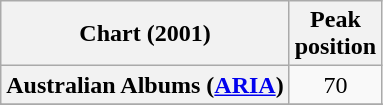<table class="wikitable sortable plainrowheaders" style="text-align:center">
<tr>
<th scope="col">Chart (2001)</th>
<th scope="col">Peak<br>position</th>
</tr>
<tr>
<th scope="row">Australian Albums (<a href='#'>ARIA</a>)</th>
<td>70</td>
</tr>
<tr>
</tr>
<tr>
</tr>
</table>
